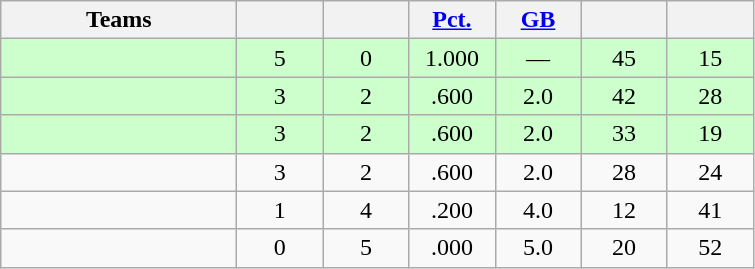<table class="wikitable" style="text-align:center;">
<tr>
<th width=150px>Teams</th>
<th width=50px></th>
<th width=50px></th>
<th width=50px><a href='#'>Pct.</a></th>
<th width=50px><a href='#'>GB</a></th>
<th width=50px></th>
<th width=50px></th>
</tr>
<tr style="background-color:#ccffcc">
<td align=left></td>
<td>5</td>
<td>0</td>
<td>1.000</td>
<td>—</td>
<td>45</td>
<td>15</td>
</tr>
<tr style="background-color:#ccffcc">
<td align=left></td>
<td>3</td>
<td>2</td>
<td>.600</td>
<td>2.0</td>
<td>42</td>
<td>28</td>
</tr>
<tr style="background-color:#ccffcc">
<td align=left></td>
<td>3</td>
<td>2</td>
<td>.600</td>
<td>2.0</td>
<td>33</td>
<td>19</td>
</tr>
<tr style="background-color:">
<td align=left></td>
<td>3</td>
<td>2</td>
<td>.600</td>
<td>2.0</td>
<td>28</td>
<td>24</td>
</tr>
<tr style="background-color:">
<td align=left></td>
<td>1</td>
<td>4</td>
<td>.200</td>
<td>4.0</td>
<td>12</td>
<td>41</td>
</tr>
<tr style="background-color:">
<td align=left></td>
<td>0</td>
<td>5</td>
<td>.000</td>
<td>5.0</td>
<td>20</td>
<td>52</td>
</tr>
</table>
